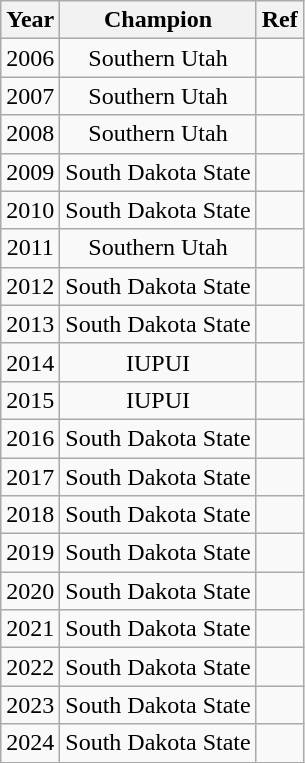<table class="wikitable" style="text-align:center;" cellspacing="2">
<tr>
<th>Year</th>
<th>Champion</th>
<th>Ref</th>
</tr>
<tr>
<td>2006</td>
<td>Southern Utah</td>
<td></td>
</tr>
<tr>
<td>2007</td>
<td>Southern Utah</td>
<td></td>
</tr>
<tr>
<td>2008</td>
<td>Southern Utah</td>
<td></td>
</tr>
<tr>
<td>2009</td>
<td>South Dakota State</td>
<td></td>
</tr>
<tr>
<td>2010</td>
<td>South Dakota State</td>
<td></td>
</tr>
<tr>
<td>2011</td>
<td>Southern Utah</td>
<td></td>
</tr>
<tr>
<td>2012</td>
<td>South Dakota State</td>
<td></td>
</tr>
<tr>
<td>2013</td>
<td>South Dakota State</td>
<td></td>
</tr>
<tr>
<td>2014</td>
<td>IUPUI</td>
<td></td>
</tr>
<tr>
<td>2015</td>
<td>IUPUI</td>
<td></td>
</tr>
<tr>
<td>2016</td>
<td>South Dakota State</td>
<td></td>
</tr>
<tr>
<td>2017</td>
<td>South Dakota State</td>
<td></td>
</tr>
<tr>
<td>2018</td>
<td>South Dakota State</td>
<td></td>
</tr>
<tr>
<td>2019</td>
<td>South Dakota State</td>
<td></td>
</tr>
<tr>
<td>2020</td>
<td>South Dakota State</td>
<td></td>
</tr>
<tr>
<td>2021</td>
<td>South Dakota State</td>
<td></td>
</tr>
<tr>
<td>2022</td>
<td>South Dakota State</td>
<td></td>
</tr>
<tr>
<td>2023</td>
<td>South Dakota State</td>
<td></td>
</tr>
<tr>
<td>2024</td>
<td>South Dakota State</td>
<td></td>
</tr>
</table>
